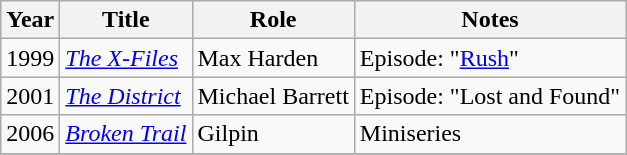<table class="wikitable">
<tr>
<th>Year</th>
<th>Title</th>
<th>Role</th>
<th>Notes</th>
</tr>
<tr>
<td>1999</td>
<td><em><a href='#'>The X-Files</a></em></td>
<td>Max Harden</td>
<td>Episode: "<a href='#'>Rush</a>"</td>
</tr>
<tr>
<td>2001</td>
<td><em><a href='#'>The District</a></em></td>
<td>Michael Barrett</td>
<td>Episode: "Lost and Found"</td>
</tr>
<tr>
<td>2006</td>
<td><em><a href='#'>Broken Trail</a></em></td>
<td>Gilpin</td>
<td>Miniseries</td>
</tr>
<tr>
</tr>
</table>
